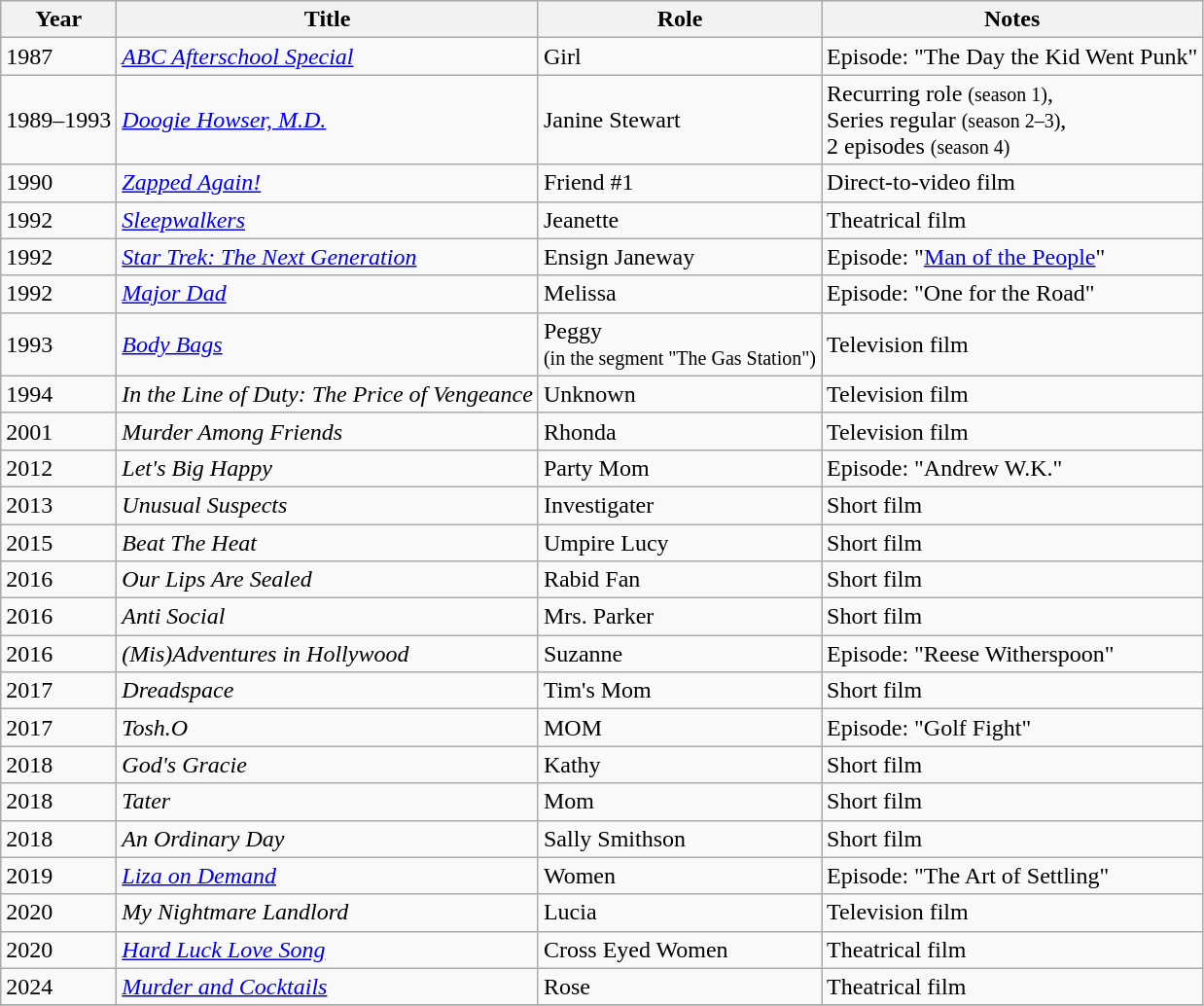<table class="wikitable">
<tr>
<th>Year</th>
<th>Title</th>
<th>Role</th>
<th>Notes</th>
</tr>
<tr>
<td>1987</td>
<td><em><a href='#'>ABC Afterschool Special</a></em></td>
<td>Girl</td>
<td>Episode: "The Day the Kid Went Punk"</td>
</tr>
<tr>
<td>1989–1993</td>
<td><em><a href='#'>Doogie Howser, M.D.</a></em></td>
<td>Janine Stewart</td>
<td>Recurring role <small>(season 1)</small>,<br>Series regular <small>(season 2–3)</small>,<br>2 episodes  <small>(season 4)</small></td>
</tr>
<tr>
<td>1990</td>
<td><em><a href='#'>Zapped Again!</a></em></td>
<td>Friend #1</td>
<td>Direct-to-video film</td>
</tr>
<tr>
<td>1992</td>
<td><em><a href='#'>Sleepwalkers</a></em></td>
<td>Jeanette</td>
<td>Theatrical film</td>
</tr>
<tr>
<td>1992</td>
<td><em><a href='#'>Star Trek: The Next Generation</a></em></td>
<td>Ensign Janeway</td>
<td>Episode: "<a href='#'>Man of the People</a>"</td>
</tr>
<tr>
<td>1992</td>
<td><em><a href='#'>Major Dad</a></em></td>
<td>Melissa</td>
<td>Episode: "One for the Road"</td>
</tr>
<tr>
<td>1993</td>
<td><em><a href='#'>Body Bags</a></em></td>
<td>Peggy<br><small>(in the segment "The Gas Station")</small></td>
<td>Television film</td>
</tr>
<tr>
<td>1994</td>
<td><em>In the Line of Duty: The Price of Vengeance</em></td>
<td>Unknown</td>
<td>Television film</td>
</tr>
<tr>
<td>2001</td>
<td><em>Murder Among Friends</em></td>
<td>Rhonda</td>
<td>Television film</td>
</tr>
<tr>
<td>2012</td>
<td><em>Let's Big Happy</em></td>
<td>Party Mom</td>
<td>Episode: "Andrew W.K."</td>
</tr>
<tr>
<td>2013</td>
<td><em>Unusual Suspects</em></td>
<td>Investigater</td>
<td>Short film</td>
</tr>
<tr>
<td>2015</td>
<td><em>Beat The Heat</em></td>
<td>Umpire Lucy</td>
<td>Short film</td>
</tr>
<tr>
<td>2016</td>
<td><em>Our Lips Are Sealed</em></td>
<td>Rabid Fan</td>
<td>Short film</td>
</tr>
<tr>
<td>2016</td>
<td><em>Anti Social</em></td>
<td>Mrs. Parker</td>
<td>Short film</td>
</tr>
<tr>
<td>2016</td>
<td><em>(Mis)Adventures in Hollywood</em></td>
<td>Suzanne</td>
<td>Episode: "Reese Witherspoon"</td>
</tr>
<tr>
<td>2017</td>
<td><em>Dreadspace</em></td>
<td>Tim's Mom</td>
<td>Short film</td>
</tr>
<tr>
<td>2017</td>
<td><em>Tosh.O</em></td>
<td>MOM</td>
<td>Episode: "Golf Fight"</td>
</tr>
<tr>
<td>2018</td>
<td><em>God's Gracie</em></td>
<td>Kathy</td>
<td>Short film</td>
</tr>
<tr>
<td>2018</td>
<td><em>Tater</em></td>
<td>Mom</td>
<td>Short film</td>
</tr>
<tr>
<td>2018</td>
<td><em>An Ordinary Day</em></td>
<td>Sally Smithson</td>
<td>Short film</td>
</tr>
<tr>
<td>2019</td>
<td><em><a href='#'>Liza on Demand</a></em></td>
<td>Women</td>
<td>Episode: "The Art of Settling"</td>
</tr>
<tr>
<td>2020</td>
<td><em>My Nightmare Landlord</em></td>
<td>Lucia</td>
<td>Television film</td>
</tr>
<tr>
<td>2020</td>
<td><em><a href='#'>Hard Luck Love Song</a></em></td>
<td>Cross Eyed Women</td>
<td>Theatrical film</td>
</tr>
<tr>
<td>2024</td>
<td><em><a href='#'>Murder and Cocktails</a></em></td>
<td>Rose</td>
<td>Theatrical film</td>
</tr>
<tr>
</tr>
</table>
